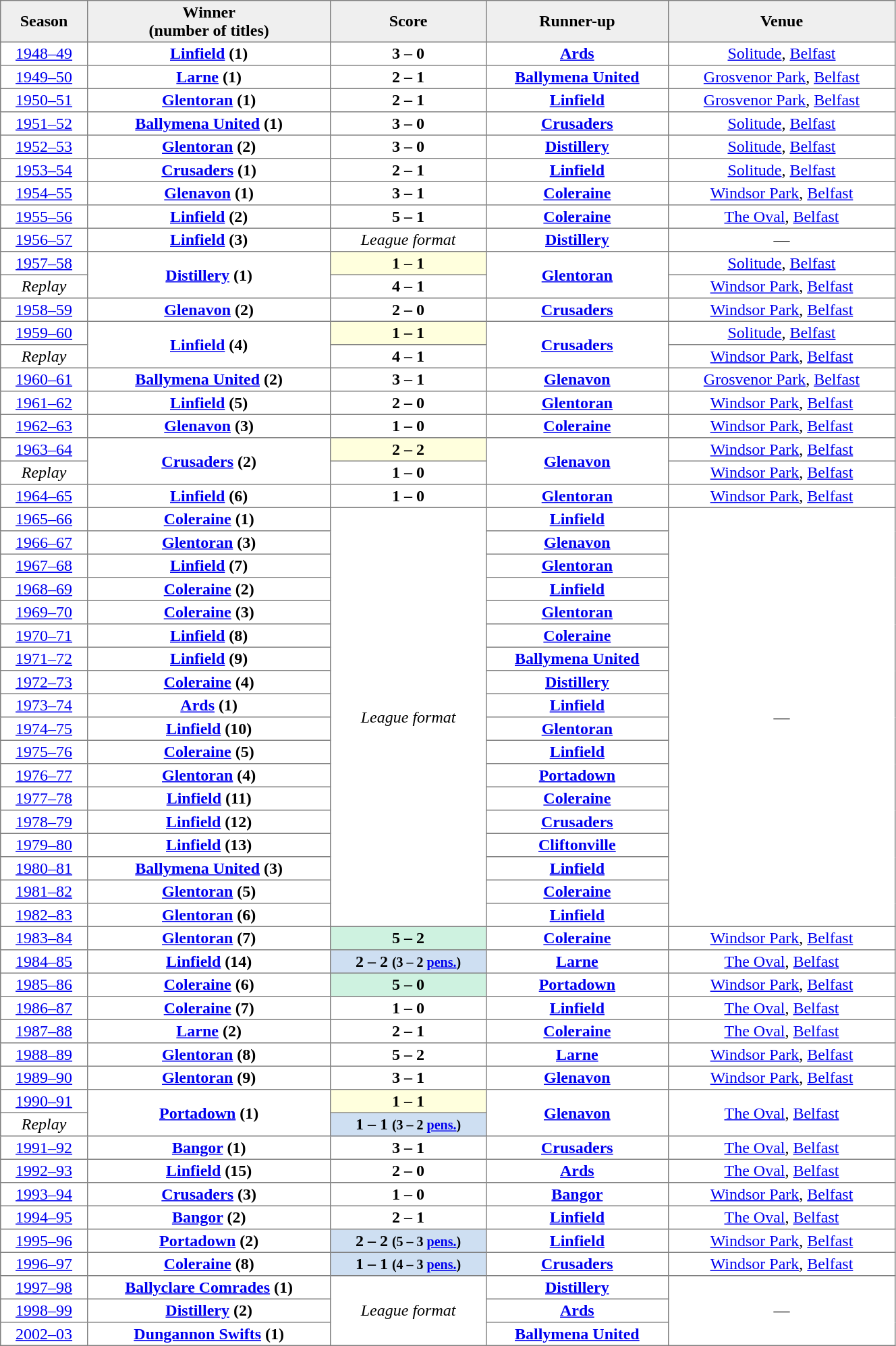<table class="toccolours" border="1" cellpadding="2" style="border-collapse: collapse; text-align: center; width: 70%; margin: 4 left;">
<tr style="background: #efefef;">
<th>Season</th>
<th>Winner<br>(number of titles)</th>
<th>Score</th>
<th>Runner-up</th>
<th>Venue</th>
</tr>
<tr align=center>
<td><a href='#'>1948–49</a></td>
<td><strong><a href='#'>Linfield</a> (1)</strong></td>
<td><strong>3 – 0</strong></td>
<td><strong><a href='#'>Ards</a></strong></td>
<td><a href='#'>Solitude</a>, <a href='#'>Belfast</a></td>
</tr>
<tr align=center>
<td><a href='#'>1949–50</a></td>
<td><strong><a href='#'>Larne</a> (1)</strong></td>
<td><strong>2 – 1</strong></td>
<td><strong><a href='#'>Ballymena United</a></strong></td>
<td><a href='#'>Grosvenor Park</a>, <a href='#'>Belfast</a></td>
</tr>
<tr align=center>
<td><a href='#'>1950–51</a></td>
<td><strong><a href='#'>Glentoran</a> (1)</strong></td>
<td><strong>2 – 1</strong></td>
<td><strong><a href='#'>Linfield</a></strong></td>
<td><a href='#'>Grosvenor Park</a>, <a href='#'>Belfast</a></td>
</tr>
<tr align=center>
<td><a href='#'>1951–52</a></td>
<td><strong><a href='#'>Ballymena United</a> (1)</strong></td>
<td><strong>3 – 0</strong></td>
<td><strong><a href='#'>Crusaders</a></strong></td>
<td><a href='#'>Solitude</a>, <a href='#'>Belfast</a></td>
</tr>
<tr align=center>
<td><a href='#'>1952–53</a></td>
<td><strong><a href='#'>Glentoran</a> (2)</strong></td>
<td><strong>3 – 0</strong></td>
<td><strong><a href='#'>Distillery</a></strong></td>
<td><a href='#'>Solitude</a>, <a href='#'>Belfast</a></td>
</tr>
<tr align=center>
<td><a href='#'>1953–54</a></td>
<td><strong><a href='#'>Crusaders</a> (1)</strong></td>
<td><strong>2 – 1</strong></td>
<td><strong><a href='#'>Linfield</a></strong></td>
<td><a href='#'>Solitude</a>, <a href='#'>Belfast</a></td>
</tr>
<tr align=center>
<td><a href='#'>1954–55</a></td>
<td><strong><a href='#'>Glenavon</a> (1)</strong></td>
<td><strong>3 – 1</strong></td>
<td><strong><a href='#'>Coleraine</a></strong></td>
<td><a href='#'>Windsor Park</a>, <a href='#'>Belfast</a></td>
</tr>
<tr align=center>
<td><a href='#'>1955–56</a></td>
<td><strong><a href='#'>Linfield</a> (2)</strong></td>
<td><strong>5 – 1</strong></td>
<td><strong><a href='#'>Coleraine</a></strong></td>
<td><a href='#'>The Oval</a>, <a href='#'>Belfast</a></td>
</tr>
<tr align=center>
<td><a href='#'>1956–57</a></td>
<td><strong><a href='#'>Linfield</a> (3)</strong></td>
<td><em>League format</em></td>
<td><strong><a href='#'>Distillery</a></strong></td>
<td>—</td>
</tr>
<tr align=center>
<td><a href='#'>1957–58</a></td>
<td rowspan="2"><strong><a href='#'>Distillery</a> (1)</strong></td>
<td style="background:#ffffdd;"><strong>1 – 1</strong></td>
<td rowspan="2"><strong><a href='#'>Glentoran</a></strong></td>
<td><a href='#'>Solitude</a>, <a href='#'>Belfast</a></td>
</tr>
<tr align=center>
<td><em>Replay</em></td>
<td><strong>4 – 1</strong></td>
<td><a href='#'>Windsor Park</a>, <a href='#'>Belfast</a></td>
</tr>
<tr align=center>
<td><a href='#'>1958–59</a></td>
<td><strong><a href='#'>Glenavon</a> (2)</strong></td>
<td><strong>2 – 0</strong></td>
<td><strong><a href='#'>Crusaders</a></strong></td>
<td><a href='#'>Windsor Park</a>, <a href='#'>Belfast</a></td>
</tr>
<tr align=center>
<td><a href='#'>1959–60</a></td>
<td rowspan="2"><strong><a href='#'>Linfield</a> (4)</strong></td>
<td style="background:#ffffdd;"><strong>1 – 1</strong></td>
<td rowspan="2"><strong><a href='#'>Crusaders</a></strong></td>
<td><a href='#'>Solitude</a>, <a href='#'>Belfast</a></td>
</tr>
<tr align=center>
<td><em>Replay</em></td>
<td><strong>4 – 1</strong></td>
<td><a href='#'>Windsor Park</a>, <a href='#'>Belfast</a></td>
</tr>
<tr align=center>
<td><a href='#'>1960–61</a></td>
<td><strong><a href='#'>Ballymena United</a> (2)</strong></td>
<td><strong>3 – 1</strong></td>
<td><strong><a href='#'>Glenavon</a></strong></td>
<td><a href='#'>Grosvenor Park</a>, <a href='#'>Belfast</a></td>
</tr>
<tr align=center>
<td><a href='#'>1961–62</a></td>
<td><strong><a href='#'>Linfield</a> (5)</strong></td>
<td><strong>2 – 0</strong></td>
<td><strong><a href='#'>Glentoran</a></strong></td>
<td><a href='#'>Windsor Park</a>, <a href='#'>Belfast</a></td>
</tr>
<tr align=center>
<td><a href='#'>1962–63</a></td>
<td><strong><a href='#'>Glenavon</a> (3)</strong></td>
<td><strong>1 – 0</strong></td>
<td><strong><a href='#'>Coleraine</a></strong></td>
<td><a href='#'>Windsor Park</a>, <a href='#'>Belfast</a></td>
</tr>
<tr align=center>
<td><a href='#'>1963–64</a></td>
<td rowspan="2"><strong><a href='#'>Crusaders</a> (2)</strong></td>
<td style="background:#ffffdd;"><strong>2 – 2</strong></td>
<td rowspan="2"><strong><a href='#'>Glenavon</a></strong></td>
<td><a href='#'>Windsor Park</a>, <a href='#'>Belfast</a></td>
</tr>
<tr align=center>
<td><em>Replay</em></td>
<td><strong>1 – 0</strong></td>
<td><a href='#'>Windsor Park</a>, <a href='#'>Belfast</a></td>
</tr>
<tr align=center>
<td><a href='#'>1964–65</a></td>
<td><strong><a href='#'>Linfield</a> (6)</strong></td>
<td><strong>1 – 0</strong></td>
<td><strong><a href='#'>Glentoran</a></strong></td>
<td><a href='#'>Windsor Park</a>, <a href='#'>Belfast</a></td>
</tr>
<tr align=center>
<td><a href='#'>1965–66</a></td>
<td><strong><a href='#'>Coleraine</a> (1)</strong></td>
<td rowspan="18"><em>League format</em></td>
<td><strong><a href='#'>Linfield</a></strong></td>
<td rowspan="18">—</td>
</tr>
<tr align=center>
<td><a href='#'>1966–67</a></td>
<td><strong><a href='#'>Glentoran</a> (3)</strong></td>
<td><strong><a href='#'>Glenavon</a></strong></td>
</tr>
<tr align=center>
<td><a href='#'>1967–68</a></td>
<td><strong><a href='#'>Linfield</a> (7)</strong></td>
<td><strong><a href='#'>Glentoran</a></strong></td>
</tr>
<tr align=center>
<td><a href='#'>1968–69</a></td>
<td><strong><a href='#'>Coleraine</a> (2)</strong></td>
<td><strong><a href='#'>Linfield</a></strong></td>
</tr>
<tr align=center>
<td><a href='#'>1969–70</a></td>
<td><strong><a href='#'>Coleraine</a> (3)</strong></td>
<td><strong><a href='#'>Glentoran</a></strong></td>
</tr>
<tr align=center>
<td><a href='#'>1970–71</a></td>
<td><strong><a href='#'>Linfield</a> (8)</strong></td>
<td><strong><a href='#'>Coleraine</a></strong></td>
</tr>
<tr align=center>
<td><a href='#'>1971–72</a></td>
<td><strong><a href='#'>Linfield</a> (9)</strong></td>
<td><strong><a href='#'>Ballymena United</a></strong></td>
</tr>
<tr align=center>
<td><a href='#'>1972–73</a></td>
<td><strong><a href='#'>Coleraine</a> (4)</strong></td>
<td><strong><a href='#'>Distillery</a></strong></td>
</tr>
<tr align=center>
<td><a href='#'>1973–74</a></td>
<td><strong><a href='#'>Ards</a> (1)</strong></td>
<td><strong><a href='#'>Linfield</a></strong></td>
</tr>
<tr align=center>
<td><a href='#'>1974–75</a></td>
<td><strong><a href='#'>Linfield</a> (10)</strong></td>
<td><strong><a href='#'>Glentoran</a></strong></td>
</tr>
<tr align=center>
<td><a href='#'>1975–76</a></td>
<td><strong><a href='#'>Coleraine</a> (5)</strong></td>
<td><strong><a href='#'>Linfield</a></strong></td>
</tr>
<tr align=center>
<td><a href='#'>1976–77</a></td>
<td><strong><a href='#'>Glentoran</a> (4)</strong></td>
<td><strong><a href='#'>Portadown</a></strong></td>
</tr>
<tr align=center>
<td><a href='#'>1977–78</a></td>
<td><strong><a href='#'>Linfield</a> (11)</strong></td>
<td><strong><a href='#'>Coleraine</a></strong></td>
</tr>
<tr align=center>
<td><a href='#'>1978–79</a></td>
<td><strong><a href='#'>Linfield</a> (12)</strong></td>
<td><strong><a href='#'>Crusaders</a></strong></td>
</tr>
<tr align=center>
<td><a href='#'>1979–80</a></td>
<td><strong><a href='#'>Linfield</a> (13)</strong></td>
<td><strong><a href='#'>Cliftonville</a></strong></td>
</tr>
<tr align=center>
<td><a href='#'>1980–81</a></td>
<td><strong><a href='#'>Ballymena United</a> (3)</strong></td>
<td><strong><a href='#'>Linfield</a></strong></td>
</tr>
<tr align=center>
<td><a href='#'>1981–82</a></td>
<td><strong><a href='#'>Glentoran</a> (5)</strong></td>
<td><strong><a href='#'>Coleraine</a></strong></td>
</tr>
<tr align=center>
<td><a href='#'>1982–83</a></td>
<td><strong><a href='#'>Glentoran</a> (6)</strong></td>
<td><strong><a href='#'>Linfield</a></strong></td>
</tr>
<tr align=center>
<td><a href='#'>1983–84</a></td>
<td><strong><a href='#'>Glentoran</a> (7)</strong></td>
<td style="background:#cef2e0;"><strong>5 – 2 </strong></td>
<td><strong><a href='#'>Coleraine</a></strong></td>
<td><a href='#'>Windsor Park</a>, <a href='#'>Belfast</a></td>
</tr>
<tr align=center>
<td><a href='#'>1984–85</a></td>
<td><strong><a href='#'>Linfield</a> (14)</strong></td>
<td style="background:#cedff2;"><strong>2 – 2  <small>(3 – 2 <a href='#'>pens.</a>)</small></strong></td>
<td><strong><a href='#'>Larne</a></strong></td>
<td><a href='#'>The Oval</a>, <a href='#'>Belfast</a></td>
</tr>
<tr align=center>
<td><a href='#'>1985–86</a></td>
<td><strong><a href='#'>Coleraine</a> (6)</strong></td>
<td style="background:#cef2e0;"><strong>5 – 0 </strong></td>
<td><strong><a href='#'>Portadown</a></strong></td>
<td><a href='#'>Windsor Park</a>, <a href='#'>Belfast</a></td>
</tr>
<tr align=center>
<td><a href='#'>1986–87</a></td>
<td><strong><a href='#'>Coleraine</a> (7)</strong></td>
<td><strong>1 – 0</strong></td>
<td><strong><a href='#'>Linfield</a></strong></td>
<td><a href='#'>The Oval</a>, <a href='#'>Belfast</a></td>
</tr>
<tr align=center>
<td><a href='#'>1987–88</a></td>
<td><strong><a href='#'>Larne</a> (2)</strong></td>
<td><strong>2 – 1</strong></td>
<td><strong><a href='#'>Coleraine</a></strong></td>
<td><a href='#'>The Oval</a>, <a href='#'>Belfast</a></td>
</tr>
<tr align=center>
<td><a href='#'>1988–89</a></td>
<td><strong><a href='#'>Glentoran</a> (8)</strong></td>
<td><strong>5 – 2</strong></td>
<td><strong><a href='#'>Larne</a></strong></td>
<td><a href='#'>Windsor Park</a>, <a href='#'>Belfast</a></td>
</tr>
<tr align=center>
<td><a href='#'>1989–90</a></td>
<td><strong><a href='#'>Glentoran</a> (9)</strong></td>
<td><strong>3 – 1</strong></td>
<td><strong><a href='#'>Glenavon</a></strong></td>
<td><a href='#'>Windsor Park</a>, <a href='#'>Belfast</a></td>
</tr>
<tr align=center>
<td><a href='#'>1990–91</a></td>
<td rowspan="2"><strong><a href='#'>Portadown</a> (1)</strong></td>
<td style="background:#ffffdd;"><strong>1 – 1</strong></td>
<td rowspan="2"><strong><a href='#'>Glenavon</a></strong></td>
<td rowspan="2"><a href='#'>The Oval</a>, <a href='#'>Belfast</a></td>
</tr>
<tr align=center>
<td><em>Replay</em></td>
<td style="background:#cedff2;"><strong>1 – 1  <small>(3 – 2 <a href='#'>pens.</a>)</small></strong></td>
</tr>
<tr align=center>
<td><a href='#'>1991–92</a></td>
<td><strong><a href='#'>Bangor</a> (1)</strong></td>
<td><strong>3 – 1</strong></td>
<td><strong><a href='#'>Crusaders</a></strong></td>
<td><a href='#'>The Oval</a>, <a href='#'>Belfast</a></td>
</tr>
<tr align=center>
<td><a href='#'>1992–93</a></td>
<td><strong><a href='#'>Linfield</a> (15)</strong></td>
<td><strong>2 – 0</strong></td>
<td><strong><a href='#'>Ards</a></strong></td>
<td><a href='#'>The Oval</a>, <a href='#'>Belfast</a></td>
</tr>
<tr align=center>
<td><a href='#'>1993–94</a></td>
<td><strong><a href='#'>Crusaders</a> (3)</strong></td>
<td><strong>1 – 0</strong></td>
<td><strong><a href='#'>Bangor</a></strong></td>
<td><a href='#'>Windsor Park</a>, <a href='#'>Belfast</a></td>
</tr>
<tr align=center>
<td><a href='#'>1994–95</a></td>
<td><strong><a href='#'>Bangor</a> (2)</strong></td>
<td><strong>2 – 1</strong></td>
<td><strong><a href='#'>Linfield</a></strong></td>
<td><a href='#'>The Oval</a>, <a href='#'>Belfast</a></td>
</tr>
<tr align=center>
<td><a href='#'>1995–96</a></td>
<td><strong><a href='#'>Portadown</a> (2)</strong></td>
<td style="background:#cedff2;"><strong>2 – 2  <small>(5 – 3 <a href='#'>pens.</a>)</small></strong></td>
<td><strong><a href='#'>Linfield</a></strong></td>
<td><a href='#'>Windsor Park</a>, <a href='#'>Belfast</a></td>
</tr>
<tr align=center>
<td><a href='#'>1996–97</a></td>
<td><strong><a href='#'>Coleraine</a> (8)</strong></td>
<td style="background:#cedff2;"><strong>1 – 1  <small>(4 – 3 <a href='#'>pens.</a>)</small></strong></td>
<td><strong><a href='#'>Crusaders</a></strong></td>
<td><a href='#'>Windsor Park</a>, <a href='#'>Belfast</a></td>
</tr>
<tr align=center>
<td><a href='#'>1997–98</a></td>
<td><strong><a href='#'>Ballyclare Comrades</a> (1)</strong></td>
<td rowspan=3><em>League format</em></td>
<td><strong><a href='#'>Distillery</a></strong></td>
<td rowspan=3>—</td>
</tr>
<tr align=center>
<td><a href='#'>1998–99</a></td>
<td><strong><a href='#'>Distillery</a> (2)</strong></td>
<td><strong><a href='#'>Ards</a></strong></td>
</tr>
<tr align=center>
<td><a href='#'>2002–03</a></td>
<td><strong><a href='#'>Dungannon Swifts</a> (1)</strong></td>
<td><strong><a href='#'>Ballymena United</a></strong></td>
</tr>
</table>
